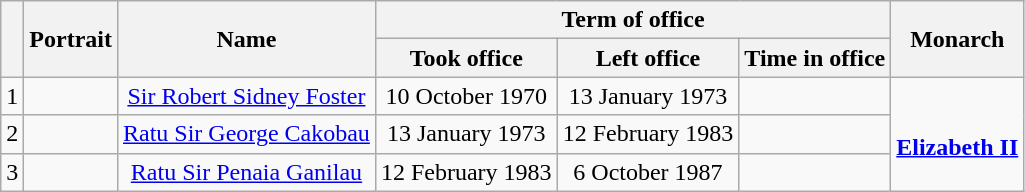<table class="wikitable" style="text-align:center;">
<tr>
<th rowspan="2"></th>
<th rowspan="2">Portrait</th>
<th rowspan="2">Name<br></th>
<th colspan="3">Term of office</th>
<th rowspan="2">Monarch<br></th>
</tr>
<tr>
<th>Took office</th>
<th>Left office</th>
<th>Time in office</th>
</tr>
<tr>
<td>1</td>
<td></td>
<td><a href='#'>Sir Robert Sidney Foster</a><br></td>
<td>10 October 1970</td>
<td>13 January 1973</td>
<td></td>
<td rowspan="3"><br><strong><a href='#'>Elizabeth II</a></strong></td>
</tr>
<tr>
<td>2</td>
<td></td>
<td><a href='#'>Ratu Sir George Cakobau</a><br></td>
<td>13 January 1973</td>
<td>12 February 1983</td>
<td></td>
</tr>
<tr>
<td>3</td>
<td></td>
<td><a href='#'>Ratu Sir Penaia Ganilau</a><br></td>
<td>12 February 1983</td>
<td>6 October 1987</td>
<td></td>
</tr>
</table>
